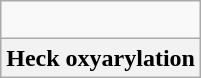<table class="wikitable">
<tr align="right">
<td><br></td>
</tr>
<tr align="center">
<th>Heck oxyarylation</th>
</tr>
</table>
